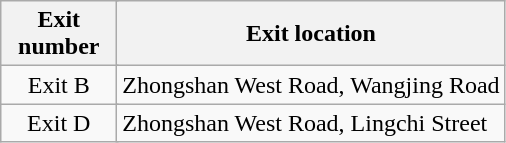<table class="wikitable">
<tr>
<th style="width:70px" colspan="2">Exit number</th>
<th>Exit location</th>
</tr>
<tr>
<td align="center" colspan="2">Exit B </td>
<td>Zhongshan West Road, Wangjing Road</td>
</tr>
<tr>
<td align="center" colspan="2">Exit D</td>
<td>Zhongshan West Road, Lingchi Street</td>
</tr>
</table>
